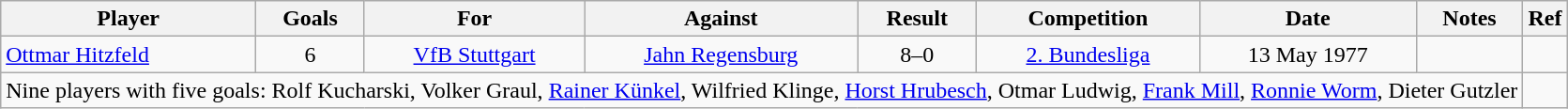<table class="wikitable" style="text-align:center;">
<tr>
<th>Player</th>
<th>Goals</th>
<th>For</th>
<th>Against</th>
<th>Result</th>
<th>Competition</th>
<th>Date</th>
<th>Notes</th>
<th>Ref</th>
</tr>
<tr>
<td align="left"><a href='#'>Ottmar Hitzfeld</a></td>
<td>6</td>
<td><a href='#'>VfB Stuttgart</a></td>
<td><a href='#'>Jahn Regensburg</a></td>
<td>8–0</td>
<td><a href='#'>2. Bundesliga</a></td>
<td>13 May 1977</td>
<td></td>
<td></td>
</tr>
<tr>
<td style="text-align:left;" colspan="8">Nine players with five goals: Rolf Kucharski, Volker Graul, <a href='#'>Rainer Künkel</a>, Wilfried Klinge, <a href='#'>Horst Hrubesch</a>, Otmar Ludwig, <a href='#'>Frank Mill</a>, <a href='#'>Ronnie Worm</a>, Dieter Gutzler</td>
<td></td>
</tr>
</table>
